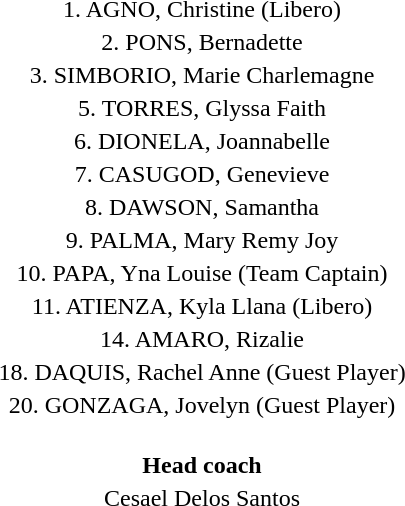<table style="text-align: center; margin-top: 2em; margin-left: auto; margin-right: auto">
<tr>
<td>1. AGNO, Christine (Libero)</td>
</tr>
<tr>
<td>2. PONS, Bernadette</td>
</tr>
<tr>
<td>3. SIMBORIO, Marie Charlemagne</td>
</tr>
<tr>
<td>5. TORRES, Glyssa Faith</td>
</tr>
<tr>
<td>6. DIONELA, Joannabelle</td>
</tr>
<tr>
<td>7. CASUGOD, Genevieve</td>
</tr>
<tr>
<td>8. DAWSON, Samantha</td>
</tr>
<tr>
<td>9. PALMA, Mary Remy Joy</td>
</tr>
<tr>
<td>10. PAPA, Yna Louise (Team Captain)</td>
</tr>
<tr>
<td>11. ATIENZA, Kyla Llana (Libero)</td>
</tr>
<tr>
<td>14. AMARO, Rizalie</td>
</tr>
<tr>
<td>18. DAQUIS, Rachel Anne (Guest Player)</td>
</tr>
<tr>
<td>20. GONZAGA, Jovelyn (Guest Player)</td>
</tr>
<tr>
<td><br><strong>Head coach</strong></td>
</tr>
<tr>
<td>Cesael Delos Santos</td>
</tr>
</table>
